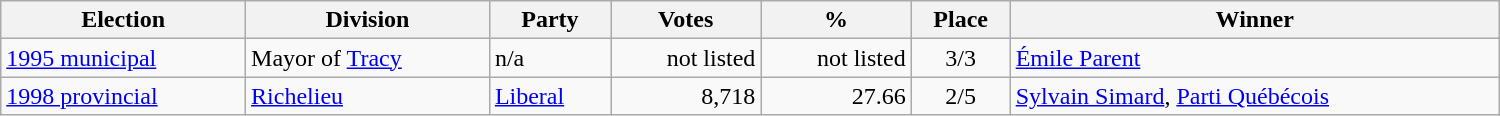<table class="wikitable" width="1000">
<tr>
<th align="left">Election</th>
<th align="left">Division</th>
<th align="left">Party</th>
<th align="right">Votes</th>
<th align="right">%</th>
<th align="center">Place</th>
<th align="center">Winner</th>
</tr>
<tr>
<td align="left"><a href='#'>1995 municipal</a></td>
<td align="left">Mayor of <a href='#'>Tracy</a></td>
<td align="left">n/a</td>
<td align="right">not listed</td>
<td align="right">not listed</td>
<td align="center">3/3</td>
<td align="left"><a href='#'>Émile Parent</a></td>
</tr>
<tr>
<td align="left"><a href='#'>1998 provincial</a></td>
<td align="left"><a href='#'>Richelieu</a></td>
<td align="left"><a href='#'>Liberal</a></td>
<td align="right">8,718</td>
<td align="right">27.66</td>
<td align="center">2/5</td>
<td align="left"><a href='#'>Sylvain Simard</a>, <a href='#'>Parti Québécois</a></td>
</tr>
</table>
